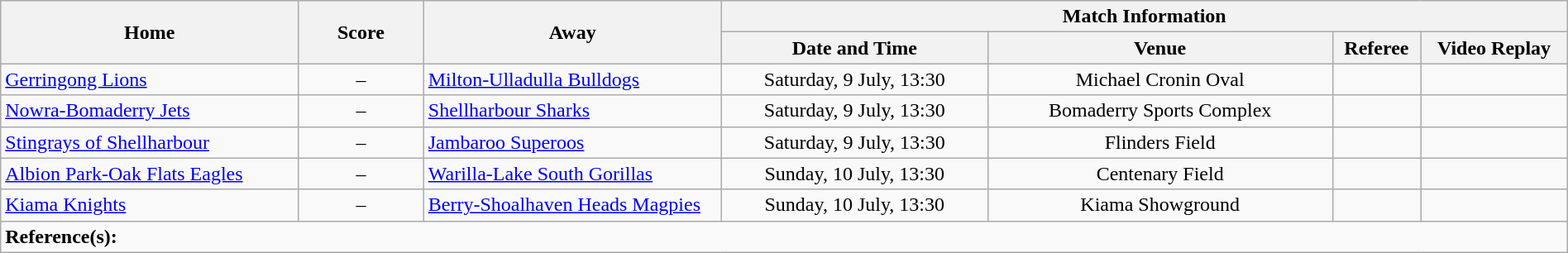<table class="wikitable" width="100% text-align:center;">
<tr>
<th rowspan="2" width="19%">Home</th>
<th rowspan="2" width="8%">Score</th>
<th rowspan="2" width="19%">Away</th>
<th colspan="4">Match Information</th>
</tr>
<tr bgcolor="#CCCCCC">
<th width="17%">Date and Time</th>
<th width="22%">Venue</th>
<th>Referee</th>
<th>Video Replay</th>
</tr>
<tr>
<td> <a href='#'>Gerringong Lions</a></td>
<td style="text-align:center;">–</td>
<td> <a href='#'>Milton-Ulladulla Bulldogs</a></td>
<td style="text-align:center;">Saturday, 9 July, 13:30</td>
<td style="text-align:center;">Michael Cronin Oval</td>
<td style="text-align:center;"></td>
<td style="text-align:center;"></td>
</tr>
<tr>
<td> <a href='#'>Nowra-Bomaderry Jets</a></td>
<td style="text-align:center;">–</td>
<td> <a href='#'>Shellharbour Sharks</a></td>
<td style="text-align:center;">Saturday, 9 July, 13:30</td>
<td style="text-align:center;">Bomaderry Sports Complex</td>
<td style="text-align:center;"></td>
<td style="text-align:center;"></td>
</tr>
<tr>
<td> <a href='#'>Stingrays of Shellharbour</a></td>
<td style="text-align:center;">–</td>
<td> <a href='#'>Jambaroo Superoos</a></td>
<td style="text-align:center;">Saturday, 9 July, 13:30</td>
<td style="text-align:center;">Flinders Field</td>
<td style="text-align:center;"></td>
<td style="text-align:center;"></td>
</tr>
<tr>
<td> <a href='#'>Albion Park-Oak Flats Eagles</a></td>
<td style="text-align:center;">–</td>
<td> <a href='#'>Warilla-Lake South Gorillas</a></td>
<td style="text-align:center;">Sunday, 10 July, 13:30</td>
<td style="text-align:center;">Centenary Field</td>
<td style="text-align:center;"></td>
<td style="text-align:center;"></td>
</tr>
<tr>
<td> <a href='#'>Kiama Knights</a></td>
<td style="text-align:center;">–</td>
<td> <a href='#'>Berry-Shoalhaven Heads Magpies</a></td>
<td style="text-align:center;">Sunday, 10 July, 13:30</td>
<td style="text-align:center;">Kiama Showground</td>
<td style="text-align:center;"></td>
<td style="text-align:center;"></td>
</tr>
<tr>
<td colspan="7"><strong>Reference(s):</strong></td>
</tr>
</table>
